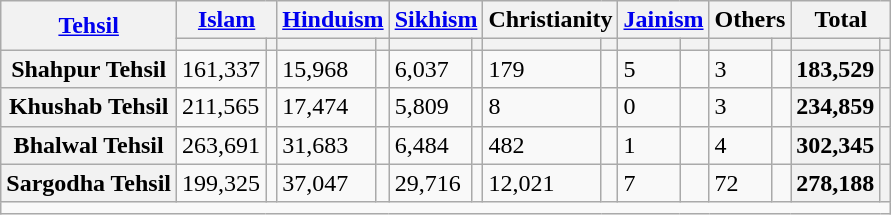<table class="wikitable sortable">
<tr>
<th rowspan="2"><a href='#'>Tehsil</a></th>
<th colspan="2"><a href='#'>Islam</a> </th>
<th colspan="2"><a href='#'>Hinduism</a> </th>
<th colspan="2"><a href='#'>Sikhism</a> </th>
<th colspan="2">Christianity </th>
<th colspan="2"><a href='#'>Jainism</a> </th>
<th colspan="2">Others</th>
<th colspan="2">Total</th>
</tr>
<tr>
<th><a href='#'></a></th>
<th></th>
<th></th>
<th></th>
<th></th>
<th></th>
<th></th>
<th></th>
<th></th>
<th></th>
<th></th>
<th></th>
<th></th>
<th></th>
</tr>
<tr>
<th>Shahpur Tehsil</th>
<td>161,337</td>
<td></td>
<td>15,968</td>
<td></td>
<td>6,037</td>
<td></td>
<td>179</td>
<td></td>
<td>5</td>
<td></td>
<td>3</td>
<td></td>
<th>183,529</th>
<th></th>
</tr>
<tr>
<th>Khushab Tehsil</th>
<td>211,565</td>
<td></td>
<td>17,474</td>
<td></td>
<td>5,809</td>
<td></td>
<td>8</td>
<td></td>
<td>0</td>
<td></td>
<td>3</td>
<td></td>
<th>234,859</th>
<th></th>
</tr>
<tr>
<th>Bhalwal Tehsil</th>
<td>263,691</td>
<td></td>
<td>31,683</td>
<td></td>
<td>6,484</td>
<td></td>
<td>482</td>
<td></td>
<td>1</td>
<td></td>
<td>4</td>
<td></td>
<th>302,345</th>
<th></th>
</tr>
<tr>
<th>Sargodha Tehsil</th>
<td>199,325</td>
<td></td>
<td>37,047</td>
<td></td>
<td>29,716</td>
<td></td>
<td>12,021</td>
<td></td>
<td>7</td>
<td></td>
<td>72</td>
<td></td>
<th>278,188</th>
<th></th>
</tr>
<tr class="sortbottom">
<td colspan="15"></td>
</tr>
</table>
